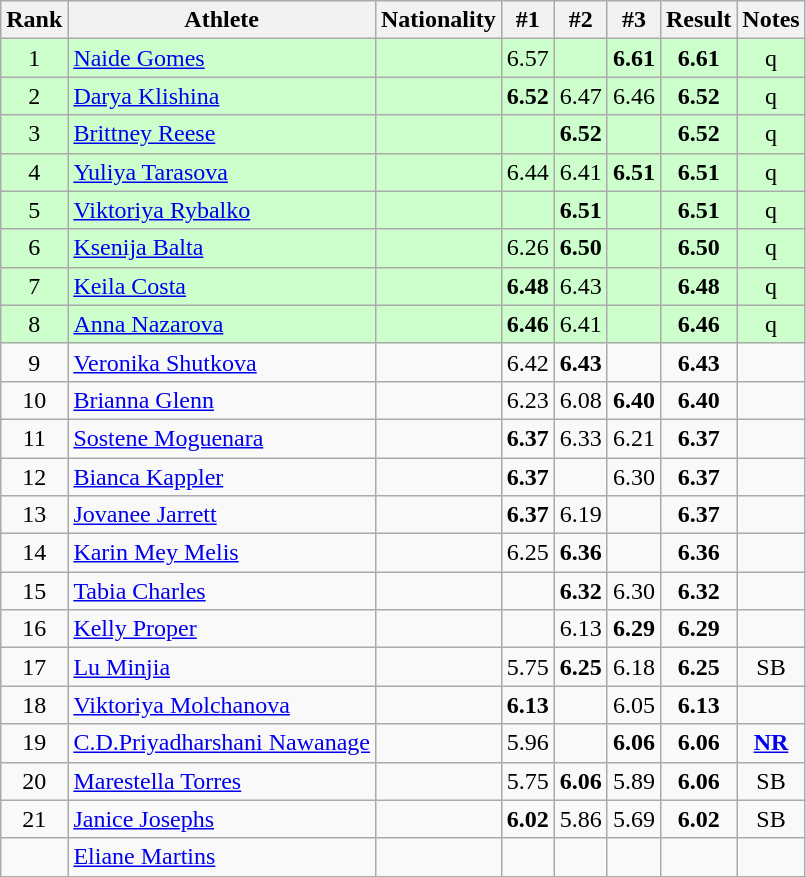<table class="wikitable sortable" style="text-align:center">
<tr>
<th>Rank</th>
<th>Athlete</th>
<th>Nationality</th>
<th>#1</th>
<th>#2</th>
<th>#3</th>
<th>Result</th>
<th>Notes</th>
</tr>
<tr bgcolor=ccffcc>
<td>1</td>
<td align=left><a href='#'>Naide Gomes</a></td>
<td align=left></td>
<td>6.57</td>
<td></td>
<td><strong>6.61</strong></td>
<td><strong>6.61</strong></td>
<td>q</td>
</tr>
<tr bgcolor=ccffcc>
<td>2</td>
<td align=left><a href='#'>Darya Klishina</a></td>
<td align=left></td>
<td><strong>6.52</strong></td>
<td>6.47</td>
<td>6.46</td>
<td><strong>6.52</strong></td>
<td>q</td>
</tr>
<tr bgcolor=ccffcc>
<td>3</td>
<td align=left><a href='#'>Brittney Reese</a></td>
<td align=left></td>
<td></td>
<td><strong>6.52</strong></td>
<td></td>
<td><strong>6.52</strong></td>
<td>q</td>
</tr>
<tr bgcolor=ccffcc>
<td>4</td>
<td align=left><a href='#'>Yuliya Tarasova</a></td>
<td align=left></td>
<td>6.44</td>
<td>6.41</td>
<td><strong>6.51</strong></td>
<td><strong>6.51</strong></td>
<td>q</td>
</tr>
<tr bgcolor=ccffcc>
<td>5</td>
<td align=left><a href='#'>Viktoriya Rybalko</a></td>
<td align=left></td>
<td></td>
<td><strong>6.51</strong></td>
<td></td>
<td><strong>6.51</strong></td>
<td>q</td>
</tr>
<tr bgcolor=ccffcc>
<td>6</td>
<td align=left><a href='#'>Ksenija Balta</a></td>
<td align=left></td>
<td>6.26</td>
<td><strong>6.50</strong></td>
<td></td>
<td><strong>6.50</strong></td>
<td>q</td>
</tr>
<tr bgcolor=ccffcc>
<td>7</td>
<td align=left><a href='#'>Keila Costa</a></td>
<td align=left></td>
<td><strong>6.48</strong></td>
<td>6.43</td>
<td></td>
<td><strong>6.48</strong></td>
<td>q</td>
</tr>
<tr bgcolor=ccffcc>
<td>8</td>
<td align=left><a href='#'>Anna Nazarova</a></td>
<td align=left></td>
<td><strong>6.46</strong></td>
<td>6.41</td>
<td></td>
<td><strong>6.46</strong></td>
<td>q</td>
</tr>
<tr>
<td>9</td>
<td align=left><a href='#'>Veronika Shutkova</a></td>
<td align=left></td>
<td>6.42</td>
<td><strong>6.43</strong></td>
<td></td>
<td><strong>6.43</strong></td>
<td></td>
</tr>
<tr>
<td>10</td>
<td align=left><a href='#'>Brianna Glenn</a></td>
<td align=left></td>
<td>6.23</td>
<td>6.08</td>
<td><strong>6.40</strong></td>
<td><strong>6.40</strong></td>
<td></td>
</tr>
<tr>
<td>11</td>
<td align=left><a href='#'>Sostene Moguenara</a></td>
<td align=left></td>
<td><strong>6.37</strong></td>
<td>6.33</td>
<td>6.21</td>
<td><strong>6.37</strong></td>
<td></td>
</tr>
<tr>
<td>12</td>
<td align=left><a href='#'>Bianca Kappler</a></td>
<td align=left></td>
<td><strong>6.37</strong></td>
<td></td>
<td>6.30</td>
<td><strong>6.37</strong></td>
<td></td>
</tr>
<tr>
<td>13</td>
<td align=left><a href='#'>Jovanee Jarrett</a></td>
<td align=left></td>
<td><strong>6.37</strong></td>
<td>6.19</td>
<td></td>
<td><strong>6.37</strong></td>
<td></td>
</tr>
<tr>
<td>14</td>
<td align=left><a href='#'>Karin Mey Melis</a></td>
<td align=left></td>
<td>6.25</td>
<td><strong>6.36</strong></td>
<td></td>
<td><strong>6.36</strong></td>
<td></td>
</tr>
<tr>
<td>15</td>
<td align=left><a href='#'>Tabia Charles</a></td>
<td align=left></td>
<td></td>
<td><strong>6.32</strong></td>
<td>6.30</td>
<td><strong>6.32</strong></td>
<td></td>
</tr>
<tr>
<td>16</td>
<td align=left><a href='#'>Kelly Proper</a></td>
<td align=left></td>
<td></td>
<td>6.13</td>
<td><strong>6.29</strong></td>
<td><strong>6.29</strong></td>
<td></td>
</tr>
<tr>
<td>17</td>
<td align=left><a href='#'>Lu Minjia</a></td>
<td align=left></td>
<td>5.75</td>
<td><strong>6.25</strong></td>
<td>6.18</td>
<td><strong>6.25</strong></td>
<td>SB</td>
</tr>
<tr>
<td>18</td>
<td align=left><a href='#'>Viktoriya Molchanova</a></td>
<td align=left></td>
<td><strong>6.13</strong></td>
<td></td>
<td>6.05</td>
<td><strong>6.13</strong></td>
<td></td>
</tr>
<tr>
<td>19</td>
<td align=left><a href='#'>C.D.Priyadharshani Nawanage</a></td>
<td align=left></td>
<td>5.96</td>
<td></td>
<td><strong>6.06</strong></td>
<td><strong>6.06</strong></td>
<td><strong><a href='#'>NR</a></strong></td>
</tr>
<tr>
<td>20</td>
<td align=left><a href='#'>Marestella Torres</a></td>
<td align=left></td>
<td>5.75</td>
<td><strong>6.06</strong></td>
<td>5.89</td>
<td><strong>6.06</strong></td>
<td>SB</td>
</tr>
<tr>
<td>21</td>
<td align=left><a href='#'>Janice Josephs</a></td>
<td align=left></td>
<td><strong>6.02</strong></td>
<td>5.86</td>
<td>5.69</td>
<td><strong>6.02</strong></td>
<td>SB</td>
</tr>
<tr>
<td></td>
<td align=left><a href='#'>Eliane Martins</a></td>
<td align=left></td>
<td></td>
<td></td>
<td></td>
<td><strong></strong></td>
<td></td>
</tr>
</table>
